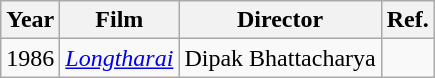<table class="wikitable">
<tr>
<th>Year</th>
<th>Film</th>
<th>Director</th>
<th>Ref.</th>
</tr>
<tr>
<td>1986</td>
<td><em><a href='#'>Longtharai</a></em></td>
<td>Dipak Bhattacharya</td>
<td></td>
</tr>
</table>
